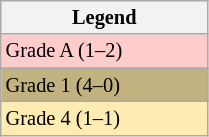<table class="wikitable" style="font-size:85%; width:11%;">
<tr>
<th>Legend</th>
</tr>
<tr bgcolor="ffcccc">
<td>Grade A (1–2)</td>
</tr>
<tr bgcolor="#C2B280">
<td>Grade 1 (4–0)</td>
</tr>
<tr bgcolor="#ffecb2">
<td>Grade 4 (1–1)</td>
</tr>
</table>
